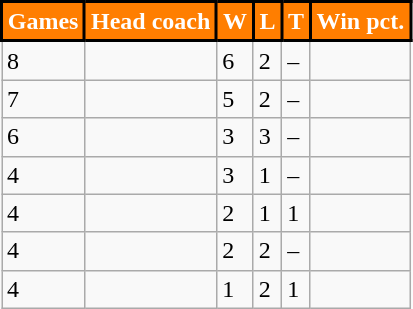<table class="wikitable sortable" style="text-align:left;">
<tr>
<th style="background:#FF7E00; color:#fff; border:2px solid #000000;">Games</th>
<th style="background:#FF7E00; color:#fff; border:2px solid #000000;">Head coach</th>
<th style="background:#FF7E00; color:#fff; border:2px solid #000000;">W</th>
<th style="background:#FF7E00; color:#fff; border:2px solid #000000;">L</th>
<th style="background:#FF7E00; color:#fff; border:2px solid #000000;">T</th>
<th style="background:#FF7E00; color:#fff; border:2px solid #000000;">Win pct.</th>
</tr>
<tr>
<td>8</td>
<td></td>
<td>6</td>
<td>2</td>
<td>–</td>
<td></td>
</tr>
<tr>
<td>7</td>
<td></td>
<td>5</td>
<td>2</td>
<td>–</td>
<td></td>
</tr>
<tr>
<td>6</td>
<td></td>
<td>3</td>
<td>3</td>
<td>–</td>
<td></td>
</tr>
<tr>
<td>4</td>
<td></td>
<td>3</td>
<td>1</td>
<td>–</td>
<td></td>
</tr>
<tr>
<td>4</td>
<td></td>
<td>2</td>
<td>1</td>
<td>1</td>
<td></td>
</tr>
<tr>
<td>4</td>
<td></td>
<td>2</td>
<td>2</td>
<td>–</td>
<td></td>
</tr>
<tr>
<td>4</td>
<td></td>
<td>1</td>
<td>2</td>
<td>1</td>
<td></td>
</tr>
</table>
